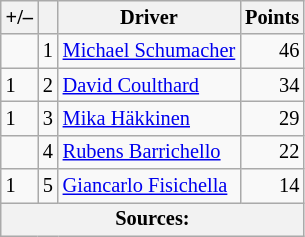<table class="wikitable" style="font-size: 85%;">
<tr>
<th scope="col">+/–</th>
<th scope="col"></th>
<th scope="col">Driver</th>
<th scope="col">Points</th>
</tr>
<tr>
<td align="left"></td>
<td align="center">1</td>
<td> <a href='#'>Michael Schumacher</a></td>
<td align="right">46</td>
</tr>
<tr>
<td align="left"> 1</td>
<td align="center">2</td>
<td> <a href='#'>David Coulthard</a></td>
<td align="right">34</td>
</tr>
<tr>
<td align="left"> 1</td>
<td align="center">3</td>
<td> <a href='#'>Mika Häkkinen</a></td>
<td align="right">29</td>
</tr>
<tr>
<td align="left"></td>
<td align="center">4</td>
<td> <a href='#'>Rubens Barrichello</a></td>
<td align="right">22</td>
</tr>
<tr>
<td align="left"> 1</td>
<td align="center">5</td>
<td> <a href='#'>Giancarlo Fisichella</a></td>
<td align="right">14</td>
</tr>
<tr>
<th colspan=4>Sources:</th>
</tr>
</table>
